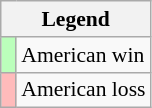<table class="wikitable" style="font-size:90%">
<tr>
<th colspan="2">Legend</th>
</tr>
<tr>
<td style="background:#bfb;"> </td>
<td>American win</td>
</tr>
<tr>
<td style="background:#fbb;"> </td>
<td>American loss</td>
</tr>
</table>
